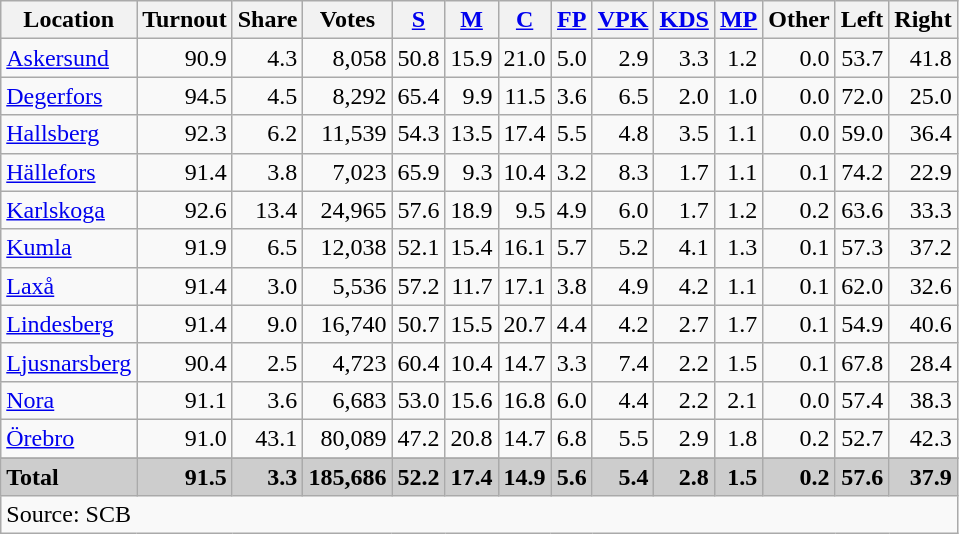<table class="wikitable sortable" style=text-align:right>
<tr>
<th>Location</th>
<th>Turnout</th>
<th>Share</th>
<th>Votes</th>
<th><a href='#'>S</a></th>
<th><a href='#'>M</a></th>
<th><a href='#'>C</a></th>
<th><a href='#'>FP</a></th>
<th><a href='#'>VPK</a></th>
<th><a href='#'>KDS</a></th>
<th><a href='#'>MP</a></th>
<th>Other</th>
<th>Left</th>
<th>Right</th>
</tr>
<tr>
<td align=left><a href='#'>Askersund</a></td>
<td>90.9</td>
<td>4.3</td>
<td>8,058</td>
<td>50.8</td>
<td>15.9</td>
<td>21.0</td>
<td>5.0</td>
<td>2.9</td>
<td>3.3</td>
<td>1.2</td>
<td>0.0</td>
<td>53.7</td>
<td>41.8</td>
</tr>
<tr>
<td align=left><a href='#'>Degerfors</a></td>
<td>94.5</td>
<td>4.5</td>
<td>8,292</td>
<td>65.4</td>
<td>9.9</td>
<td>11.5</td>
<td>3.6</td>
<td>6.5</td>
<td>2.0</td>
<td>1.0</td>
<td>0.0</td>
<td>72.0</td>
<td>25.0</td>
</tr>
<tr>
<td align=left><a href='#'>Hallsberg</a></td>
<td>92.3</td>
<td>6.2</td>
<td>11,539</td>
<td>54.3</td>
<td>13.5</td>
<td>17.4</td>
<td>5.5</td>
<td>4.8</td>
<td>3.5</td>
<td>1.1</td>
<td>0.0</td>
<td>59.0</td>
<td>36.4</td>
</tr>
<tr>
<td align=left><a href='#'>Hällefors</a></td>
<td>91.4</td>
<td>3.8</td>
<td>7,023</td>
<td>65.9</td>
<td>9.3</td>
<td>10.4</td>
<td>3.2</td>
<td>8.3</td>
<td>1.7</td>
<td>1.1</td>
<td>0.1</td>
<td>74.2</td>
<td>22.9</td>
</tr>
<tr>
<td align=left><a href='#'>Karlskoga</a></td>
<td>92.6</td>
<td>13.4</td>
<td>24,965</td>
<td>57.6</td>
<td>18.9</td>
<td>9.5</td>
<td>4.9</td>
<td>6.0</td>
<td>1.7</td>
<td>1.2</td>
<td>0.2</td>
<td>63.6</td>
<td>33.3</td>
</tr>
<tr>
<td align=left><a href='#'>Kumla</a></td>
<td>91.9</td>
<td>6.5</td>
<td>12,038</td>
<td>52.1</td>
<td>15.4</td>
<td>16.1</td>
<td>5.7</td>
<td>5.2</td>
<td>4.1</td>
<td>1.3</td>
<td>0.1</td>
<td>57.3</td>
<td>37.2</td>
</tr>
<tr>
<td align=left><a href='#'>Laxå</a></td>
<td>91.4</td>
<td>3.0</td>
<td>5,536</td>
<td>57.2</td>
<td>11.7</td>
<td>17.1</td>
<td>3.8</td>
<td>4.9</td>
<td>4.2</td>
<td>1.1</td>
<td>0.1</td>
<td>62.0</td>
<td>32.6</td>
</tr>
<tr>
<td align=left><a href='#'>Lindesberg</a></td>
<td>91.4</td>
<td>9.0</td>
<td>16,740</td>
<td>50.7</td>
<td>15.5</td>
<td>20.7</td>
<td>4.4</td>
<td>4.2</td>
<td>2.7</td>
<td>1.7</td>
<td>0.1</td>
<td>54.9</td>
<td>40.6</td>
</tr>
<tr>
<td align=left><a href='#'>Ljusnarsberg</a></td>
<td>90.4</td>
<td>2.5</td>
<td>4,723</td>
<td>60.4</td>
<td>10.4</td>
<td>14.7</td>
<td>3.3</td>
<td>7.4</td>
<td>2.2</td>
<td>1.5</td>
<td>0.1</td>
<td>67.8</td>
<td>28.4</td>
</tr>
<tr>
<td align=left><a href='#'>Nora</a></td>
<td>91.1</td>
<td>3.6</td>
<td>6,683</td>
<td>53.0</td>
<td>15.6</td>
<td>16.8</td>
<td>6.0</td>
<td>4.4</td>
<td>2.2</td>
<td>2.1</td>
<td>0.0</td>
<td>57.4</td>
<td>38.3</td>
</tr>
<tr>
<td align=left><a href='#'>Örebro</a></td>
<td>91.0</td>
<td>43.1</td>
<td>80,089</td>
<td>47.2</td>
<td>20.8</td>
<td>14.7</td>
<td>6.8</td>
<td>5.5</td>
<td>2.9</td>
<td>1.8</td>
<td>0.2</td>
<td>52.7</td>
<td>42.3</td>
</tr>
<tr>
</tr>
<tr style="background:#CDCDCD;">
<td align=left><strong>Total</strong></td>
<td><strong>91.5</strong></td>
<td><strong>3.3</strong></td>
<td><strong>185,686</strong></td>
<td><strong>52.2</strong></td>
<td><strong>17.4</strong></td>
<td><strong>14.9</strong></td>
<td><strong>5.6</strong></td>
<td><strong>5.4</strong></td>
<td><strong>2.8</strong></td>
<td><strong>1.5</strong></td>
<td><strong>0.2</strong></td>
<td><strong>57.6</strong></td>
<td><strong>37.9</strong></td>
</tr>
<tr>
<td align=left colspan=14>Source: SCB </td>
</tr>
</table>
